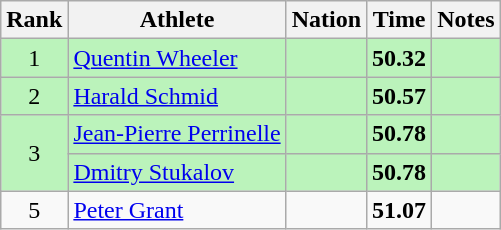<table class="wikitable sortable" style="text-align:center">
<tr>
<th>Rank</th>
<th>Athlete</th>
<th>Nation</th>
<th>Time</th>
<th>Notes</th>
</tr>
<tr style="background:#bbf3bb;">
<td>1</td>
<td align=left><a href='#'>Quentin Wheeler</a></td>
<td align=left></td>
<td><strong>50.32</strong></td>
<td></td>
</tr>
<tr style="background:#bbf3bb;">
<td>2</td>
<td align=left><a href='#'>Harald Schmid</a></td>
<td align=left></td>
<td><strong>50.57</strong></td>
<td></td>
</tr>
<tr style="background:#bbf3bb;">
<td rowspan=2>3</td>
<td align=left><a href='#'>Jean-Pierre Perrinelle</a></td>
<td align=left></td>
<td><strong>50.78</strong></td>
<td></td>
</tr>
<tr style="background:#bbf3bb;">
<td align=left><a href='#'>Dmitry Stukalov</a></td>
<td align=left></td>
<td><strong>50.78</strong></td>
<td></td>
</tr>
<tr>
<td>5</td>
<td align=left><a href='#'>Peter Grant</a></td>
<td align=left></td>
<td><strong>51.07</strong></td>
<td></td>
</tr>
</table>
